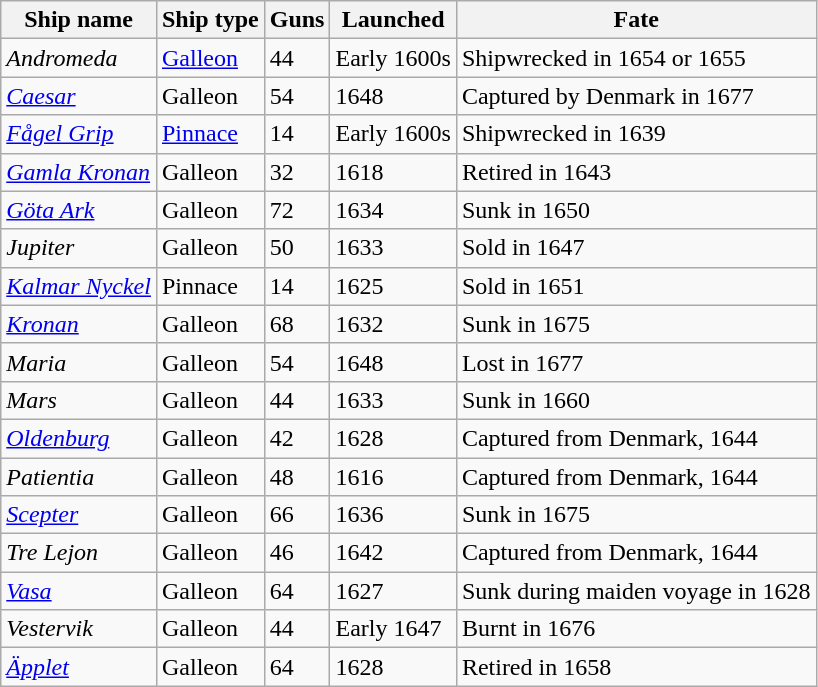<table class="wikitable sortable">
<tr>
<th>Ship name</th>
<th>Ship type</th>
<th>Guns</th>
<th>Launched</th>
<th>Fate</th>
</tr>
<tr>
<td><em>Andromeda</em></td>
<td><a href='#'>Galleon</a></td>
<td>44</td>
<td>Early 1600s</td>
<td>Shipwrecked in 1654 or 1655</td>
</tr>
<tr>
<td><a href='#'><em>Caesar</em></a></td>
<td>Galleon</td>
<td>54</td>
<td>1648</td>
<td>Captured by Denmark in 1677</td>
</tr>
<tr>
<td><a href='#'><em>Fågel Grip</em></a></td>
<td><a href='#'>Pinnace</a></td>
<td>14</td>
<td>Early 1600s</td>
<td>Shipwrecked in 1639</td>
</tr>
<tr>
<td><a href='#'><em>Gamla Kronan</em></a></td>
<td>Galleon</td>
<td>32</td>
<td>1618</td>
<td>Retired in 1643</td>
</tr>
<tr>
<td><a href='#'><em>Göta Ark</em></a></td>
<td>Galleon</td>
<td>72</td>
<td>1634</td>
<td>Sunk in 1650</td>
</tr>
<tr>
<td><em>Jupiter</em></td>
<td>Galleon</td>
<td>50</td>
<td>1633</td>
<td>Sold in 1647</td>
</tr>
<tr>
<td><em><a href='#'>Kalmar Nyckel</a></em></td>
<td>Pinnace</td>
<td>14</td>
<td>1625</td>
<td>Sold in 1651</td>
</tr>
<tr>
<td><a href='#'><em>Kronan</em></a></td>
<td>Galleon</td>
<td>68</td>
<td>1632</td>
<td>Sunk in 1675</td>
</tr>
<tr>
<td><em>Maria</em></td>
<td>Galleon</td>
<td>54</td>
<td>1648</td>
<td>Lost in 1677</td>
</tr>
<tr>
<td><em>Mars</em></td>
<td>Galleon</td>
<td>44</td>
<td>1633</td>
<td>Sunk in 1660</td>
</tr>
<tr>
<td><a href='#'><em>Oldenburg</em></a></td>
<td>Galleon</td>
<td>42</td>
<td>1628</td>
<td>Captured from Denmark, 1644</td>
</tr>
<tr>
<td><em>Patientia</em></td>
<td>Galleon</td>
<td>48</td>
<td>1616</td>
<td>Captured from Denmark, 1644</td>
</tr>
<tr>
<td><a href='#'><em>Scepter</em></a></td>
<td>Galleon</td>
<td>66</td>
<td>1636</td>
<td>Sunk in 1675</td>
</tr>
<tr>
<td><em>Tre Lejon</em></td>
<td>Galleon</td>
<td>46</td>
<td>1642</td>
<td>Captured from Denmark, 1644</td>
</tr>
<tr>
<td><em><a href='#'>Vasa</a></em></td>
<td>Galleon</td>
<td>64</td>
<td>1627</td>
<td>Sunk during maiden voyage in 1628</td>
</tr>
<tr>
<td><em>Vestervik</em></td>
<td>Galleon</td>
<td>44</td>
<td>Early 1647</td>
<td>Burnt in 1676</td>
</tr>
<tr>
<td><a href='#'><em>Äpplet</em></a></td>
<td>Galleon</td>
<td>64</td>
<td>1628</td>
<td>Retired in 1658</td>
</tr>
</table>
